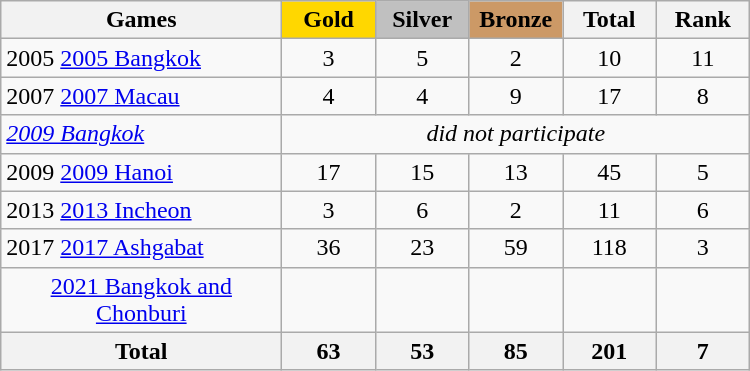<table class="wikitable sortable" style="text-align:center;">
<tr>
<th width=180>Games</th>
<th scope="col" style="background:gold; width:55px;">Gold</th>
<th scope="col" style="background:silver; width:55px;">Silver</th>
<th scope="col" style="background:#cc9966; width:55px;">Bronze</th>
<th width=55>Total</th>
<th width=55>Rank</th>
</tr>
<tr>
<td align=left><span>2005</span> <a href='#'>2005 Bangkok</a></td>
<td>3</td>
<td>5</td>
<td>2</td>
<td>10</td>
<td>11</td>
</tr>
<tr>
<td align=left><span>2007</span> <a href='#'>2007 Macau</a></td>
<td>4</td>
<td>4</td>
<td>9</td>
<td>17</td>
<td>8</td>
</tr>
<tr class="sortbottom">
<td align=left><em> <a href='#'>2009 Bangkok</a></em></td>
<td colspan=5><em>did not participate</em></td>
</tr>
<tr>
<td align=left><span>2009</span> <a href='#'>2009 Hanoi</a></td>
<td>17</td>
<td>15</td>
<td>13</td>
<td>45</td>
<td>5</td>
</tr>
<tr>
<td align=left><span>2013</span> <a href='#'>2013 Incheon</a></td>
<td>3</td>
<td>6</td>
<td>2</td>
<td>11</td>
<td>6</td>
</tr>
<tr>
<td align=left><span>2017</span> <a href='#'>2017 Ashgabat</a></td>
<td>36</td>
<td>23</td>
<td>59</td>
<td>118</td>
<td>3</td>
</tr>
<tr>
<td> <a href='#'>2021 Bangkok and Chonburi</a></td>
<td></td>
<td></td>
<td></td>
<td></td>
<td></td>
</tr>
<tr class="sortbottom">
<th>Total</th>
<th>63</th>
<th>53</th>
<th>85</th>
<th>201</th>
<th>7</th>
</tr>
</table>
